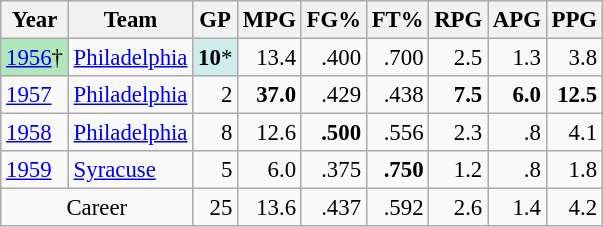<table class="wikitable sortable" style="font-size:95%; text-align:right;">
<tr>
<th>Year</th>
<th>Team</th>
<th>GP</th>
<th>MPG</th>
<th>FG%</th>
<th>FT%</th>
<th>RPG</th>
<th>APG</th>
<th>PPG</th>
</tr>
<tr>
<td style="text-align:left;background:#afe6ba;"><a href='#'>1956</a>†</td>
<td style="text-align:left;"><a href='#'>Philadelphia</a></td>
<td style="background:#CFECEC;"><strong>10</strong>*</td>
<td>13.4</td>
<td>.400</td>
<td>.700</td>
<td>2.5</td>
<td>1.3</td>
<td>3.8</td>
</tr>
<tr>
<td style="text-align:left;"><a href='#'>1957</a></td>
<td style="text-align:left;"><a href='#'>Philadelphia</a></td>
<td>2</td>
<td><strong>37.0</strong></td>
<td>.429</td>
<td>.438</td>
<td><strong>7.5</strong></td>
<td><strong>6.0</strong></td>
<td><strong>12.5</strong></td>
</tr>
<tr>
<td style="text-align:left;"><a href='#'>1958</a></td>
<td style="text-align:left;"><a href='#'>Philadelphia</a></td>
<td>8</td>
<td>12.6</td>
<td><strong>.500</strong></td>
<td>.556</td>
<td>2.3</td>
<td>.8</td>
<td>4.1</td>
</tr>
<tr>
<td style="text-align:left;"><a href='#'>1959</a></td>
<td style="text-align:left;"><a href='#'>Syracuse</a></td>
<td>5</td>
<td>6.0</td>
<td>.375</td>
<td><strong>.750</strong></td>
<td>1.2</td>
<td>.8</td>
<td>1.8</td>
</tr>
<tr class="sortbottom">
<td style="text-align:center;" colspan="2">Career</td>
<td>25</td>
<td>13.6</td>
<td>.437</td>
<td>.592</td>
<td>2.6</td>
<td>1.4</td>
<td>4.2</td>
</tr>
</table>
